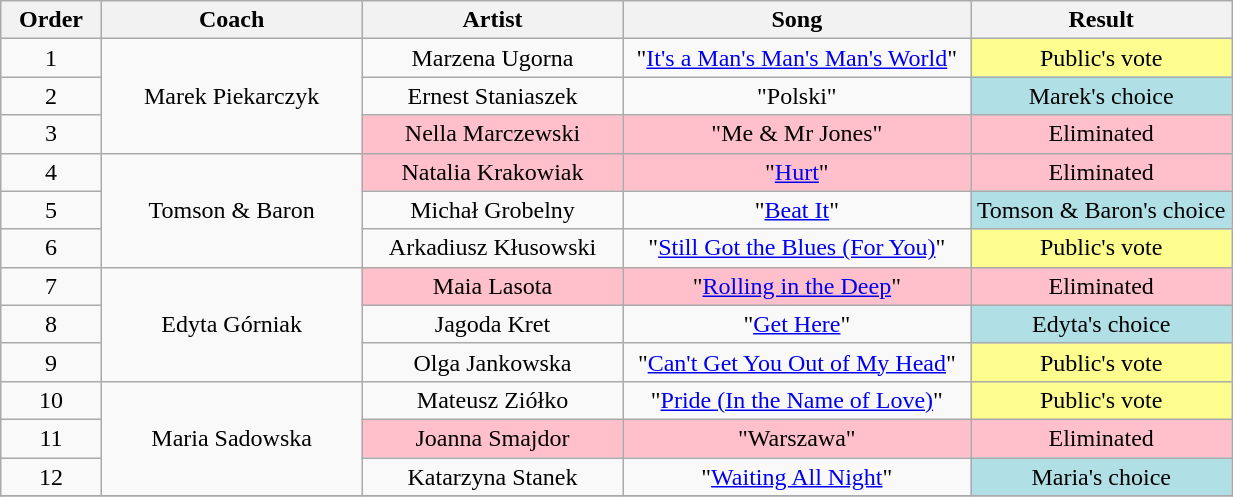<table class="wikitable" style="text-align:center; width:65%;">
<tr>
<th scope="col" width="05%">Order</th>
<th scope="col" width="15%">Coach</th>
<th scope="col" width="15%">Artist</th>
<th scope="col" width="20%">Song</th>
<th scope="col" width="15%">Result</th>
</tr>
<tr>
<td scope="row">1</td>
<td rowspan="3">Marek Piekarczyk</td>
<td>Marzena Ugorna</td>
<td>"<a href='#'>It's a Man's Man's Man's World</a>"</td>
<td style="background:#fdfc8f;">Public's vote</td>
</tr>
<tr>
<td scope="row">2</td>
<td>Ernest Staniaszek</td>
<td>"Polski"</td>
<td style="background:#B0E0E6;">Marek's choice</td>
</tr>
<tr>
<td scope="row">3</td>
<td style="background:pink;">Nella Marczewski</td>
<td style="background:pink;">"Me & Mr Jones"</td>
<td style="background:pink;">Eliminated</td>
</tr>
<tr>
<td scope="row">4</td>
<td rowspan="3">Tomson & Baron</td>
<td style="background:pink;">Natalia Krakowiak</td>
<td style="background:pink;">"<a href='#'>Hurt</a>"</td>
<td style="background:pink;">Eliminated</td>
</tr>
<tr>
<td scope="row">5</td>
<td>Michał Grobelny</td>
<td>"<a href='#'>Beat It</a>"</td>
<td style="background:#B0E0E6;">Tomson & Baron's choice</td>
</tr>
<tr>
<td scope="row">6</td>
<td>Arkadiusz Kłusowski</td>
<td>"<a href='#'>Still Got the Blues (For You)</a>"</td>
<td style="background:#fdfc8f;">Public's vote</td>
</tr>
<tr>
<td scope="row">7</td>
<td rowspan="3">Edyta Górniak</td>
<td style="background:pink;">Maia Lasota</td>
<td style="background:pink;">"<a href='#'>Rolling in the Deep</a>"</td>
<td style="background:pink;">Eliminated</td>
</tr>
<tr>
<td scope="row">8</td>
<td>Jagoda Kret</td>
<td>"<a href='#'>Get Here</a>"</td>
<td style="background:#B0E0E6;">Edyta's choice</td>
</tr>
<tr>
<td scope="row">9</td>
<td>Olga Jankowska</td>
<td>"<a href='#'>Can't Get You Out of My Head</a>"</td>
<td style="background:#fdfc8f;">Public's vote</td>
</tr>
<tr>
<td scope="row">10</td>
<td rowspan="3">Maria Sadowska</td>
<td>Mateusz Ziółko</td>
<td>"<a href='#'>Pride (In the Name of Love)</a>"</td>
<td style="background:#fdfc8f;">Public's vote</td>
</tr>
<tr>
<td scope="row">11</td>
<td style="background:pink;">Joanna Smajdor</td>
<td style="background:pink;">"Warszawa"</td>
<td style="background:pink;">Eliminated</td>
</tr>
<tr>
<td scope="row">12</td>
<td>Katarzyna Stanek</td>
<td>"<a href='#'>Waiting All Night</a>"</td>
<td style="background:#B0E0E6;">Maria's choice</td>
</tr>
<tr>
</tr>
</table>
